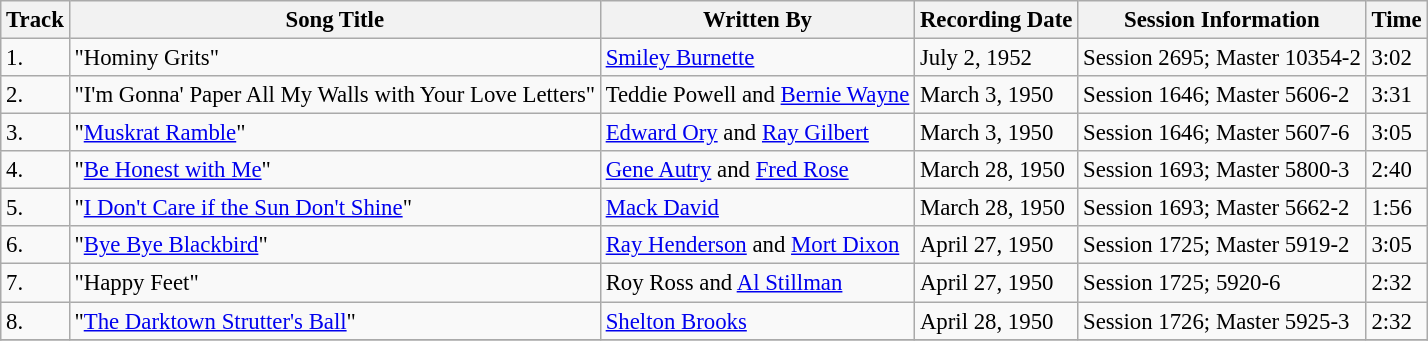<table class="wikitable" style="font-size:95%;">
<tr>
<th>Track</th>
<th>Song Title</th>
<th>Written By</th>
<th>Recording Date</th>
<th>Session Information</th>
<th>Time</th>
</tr>
<tr>
<td>1.</td>
<td>"Hominy Grits"</td>
<td><a href='#'>Smiley Burnette</a></td>
<td>July 2, 1952</td>
<td>Session 2695; Master 10354-2</td>
<td>3:02</td>
</tr>
<tr>
<td>2.</td>
<td>"I'm Gonna' Paper All My Walls with Your Love Letters"</td>
<td>Teddie Powell and <a href='#'>Bernie Wayne</a></td>
<td>March 3, 1950</td>
<td>Session 1646; Master 5606-2</td>
<td>3:31</td>
</tr>
<tr>
<td>3.</td>
<td>"<a href='#'>Muskrat Ramble</a>"</td>
<td><a href='#'>Edward Ory</a> and <a href='#'>Ray Gilbert</a></td>
<td>March 3, 1950</td>
<td>Session 1646; Master 5607-6</td>
<td>3:05</td>
</tr>
<tr>
<td>4.</td>
<td>"<a href='#'>Be Honest with Me</a>"</td>
<td><a href='#'>Gene Autry</a> and <a href='#'>Fred Rose</a></td>
<td>March 28, 1950</td>
<td>Session 1693; Master 5800-3</td>
<td>2:40</td>
</tr>
<tr>
<td>5.</td>
<td>"<a href='#'>I Don't Care if the Sun Don't Shine</a>"</td>
<td><a href='#'>Mack David</a></td>
<td>March 28, 1950</td>
<td>Session 1693; Master 5662-2</td>
<td>1:56</td>
</tr>
<tr>
<td>6.</td>
<td>"<a href='#'>Bye Bye Blackbird</a>"</td>
<td><a href='#'>Ray Henderson</a> and <a href='#'>Mort Dixon</a></td>
<td>April 27, 1950</td>
<td>Session 1725; Master 5919-2</td>
<td>3:05</td>
</tr>
<tr>
<td>7.</td>
<td>"Happy Feet"</td>
<td>Roy Ross and <a href='#'>Al Stillman</a></td>
<td>April 27, 1950</td>
<td>Session 1725; 5920-6</td>
<td>2:32</td>
</tr>
<tr>
<td>8.</td>
<td>"<a href='#'>The Darktown Strutter's Ball</a>"</td>
<td><a href='#'>Shelton Brooks</a></td>
<td>April 28, 1950</td>
<td>Session 1726; Master 5925-3</td>
<td>2:32</td>
</tr>
<tr>
</tr>
</table>
